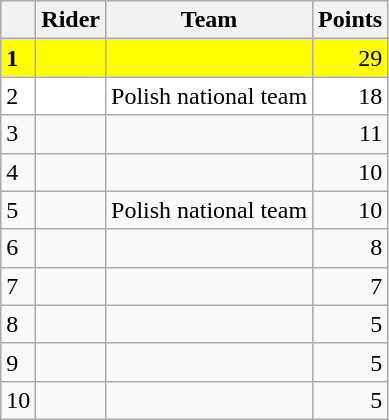<table class="wikitable">
<tr>
<th></th>
<th>Rider</th>
<th>Team</th>
<th>Points</th>
</tr>
<tr bgcolor=yellow>
<td><strong>1</strong> </td>
<td><strong> </strong></td>
<td><strong> </strong></td>
<td align=right>29</td>
</tr>
<tr bgcolor=white>
<td>2 </td>
<td></td>
<td>Polish national team</td>
<td align=right>18</td>
</tr>
<tr>
<td>3</td>
<td></td>
<td></td>
<td align=right>11</td>
</tr>
<tr>
<td>4</td>
<td></td>
<td></td>
<td align=right>10</td>
</tr>
<tr>
<td>5</td>
<td></td>
<td>Polish national team</td>
<td align=right>10</td>
</tr>
<tr>
<td>6</td>
<td></td>
<td></td>
<td align=right>8</td>
</tr>
<tr>
<td>7</td>
<td></td>
<td></td>
<td align=right>7</td>
</tr>
<tr>
<td>8</td>
<td></td>
<td></td>
<td align=right>5</td>
</tr>
<tr>
<td>9</td>
<td></td>
<td></td>
<td align=right>5</td>
</tr>
<tr>
<td>10</td>
<td></td>
<td></td>
<td align=right>5</td>
</tr>
</table>
